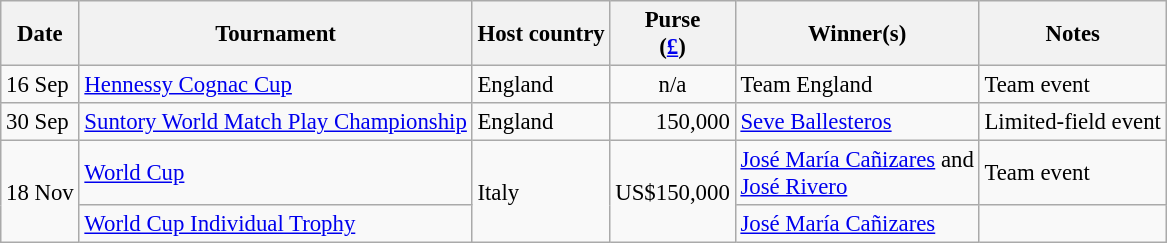<table class="wikitable" style="font-size:95%">
<tr>
<th>Date</th>
<th>Tournament</th>
<th>Host country</th>
<th>Purse<br>(<a href='#'>£</a>)</th>
<th>Winner(s)</th>
<th>Notes</th>
</tr>
<tr>
<td>16 Sep</td>
<td><a href='#'>Hennessy Cognac Cup</a></td>
<td>England</td>
<td align=center>n/a</td>
<td> Team England</td>
<td>Team event</td>
</tr>
<tr>
<td>30 Sep</td>
<td><a href='#'>Suntory World Match Play Championship</a></td>
<td>England</td>
<td align=right>150,000</td>
<td> <a href='#'>Seve Ballesteros</a></td>
<td>Limited-field event</td>
</tr>
<tr>
<td rowspan=2>18 Nov</td>
<td><a href='#'>World Cup</a></td>
<td rowspan=2>Italy</td>
<td rowspan=2 align=right>US$150,000</td>
<td> <a href='#'>José María Cañizares</a> and<br> <a href='#'>José Rivero</a></td>
<td>Team event</td>
</tr>
<tr>
<td><a href='#'>World Cup Individual Trophy</a></td>
<td> <a href='#'>José María Cañizares</a></td>
<td></td>
</tr>
</table>
